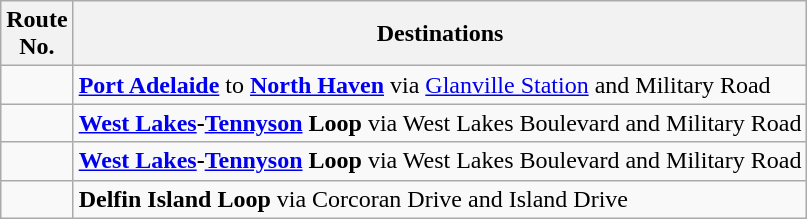<table class="wikitable">
<tr>
<th>Route<br>No.</th>
<th>Destinations</th>
</tr>
<tr>
<td></td>
<td><strong><a href='#'>Port Adelaide</a></strong> to <strong><a href='#'>North Haven</a></strong> via <a href='#'>Glanville Station</a> and Military Road</td>
</tr>
<tr>
<td></td>
<td><strong><a href='#'>West Lakes</a>-<a href='#'>Tennyson</a> Loop</strong> via West Lakes Boulevard and Military Road</td>
</tr>
<tr>
<td></td>
<td><strong><a href='#'>West Lakes</a>-<a href='#'>Tennyson</a> Loop</strong> via West Lakes Boulevard and Military Road</td>
</tr>
<tr>
<td></td>
<td><strong>Delfin Island Loop</strong> via Corcoran Drive and Island Drive</td>
</tr>
</table>
